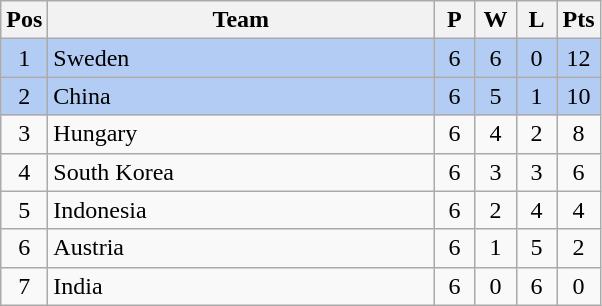<table class="wikitable" style="font-size: 100%">
<tr>
<th width=15>Pos</th>
<th width=250>Team</th>
<th width=20>P</th>
<th width=20>W</th>
<th width=20>L</th>
<th width=20>Pts</th>
</tr>
<tr align=center style="background: #b2ccf4;">
<td>1</td>
<td align="left"> Sweden</td>
<td>6</td>
<td>6</td>
<td>0</td>
<td>12</td>
</tr>
<tr align=center style="background: #b2ccf4;">
<td>2</td>
<td align="left"> China</td>
<td>6</td>
<td>5</td>
<td>1</td>
<td>10</td>
</tr>
<tr align=center>
<td>3</td>
<td align="left"> Hungary</td>
<td>6</td>
<td>4</td>
<td>2</td>
<td>8</td>
</tr>
<tr align=center>
<td>4</td>
<td align="left"> South Korea</td>
<td>6</td>
<td>3</td>
<td>3</td>
<td>6</td>
</tr>
<tr align=center>
<td>5</td>
<td align="left"> Indonesia</td>
<td>6</td>
<td>2</td>
<td>4</td>
<td>4</td>
</tr>
<tr align=center>
<td>6</td>
<td align="left"> Austria</td>
<td>6</td>
<td>1</td>
<td>5</td>
<td>2</td>
</tr>
<tr align=center>
<td>7</td>
<td align="left"> India</td>
<td>6</td>
<td>0</td>
<td>6</td>
<td>0</td>
</tr>
</table>
